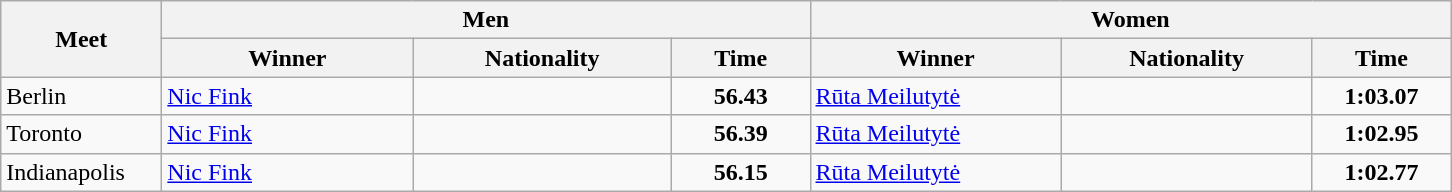<table class="wikitable">
<tr>
<th width=100 rowspan=2>Meet</th>
<th colspan=3>Men</th>
<th colspan=3>Women</th>
</tr>
<tr>
<th width=160>Winner</th>
<th width=165>Nationality</th>
<th width=85>Time</th>
<th width=160>Winner</th>
<th width=160>Nationality</th>
<th width=85>Time</th>
</tr>
<tr>
<td>Berlin</td>
<td><a href='#'>Nic Fink</a></td>
<td></td>
<td align=center><strong>56.43</strong></td>
<td><a href='#'>Rūta Meilutytė</a></td>
<td></td>
<td align=center><strong>1:03.07</strong></td>
</tr>
<tr>
<td>Toronto</td>
<td><a href='#'>Nic Fink</a></td>
<td></td>
<td align=center><strong>56.39</strong></td>
<td><a href='#'>Rūta Meilutytė</a></td>
<td></td>
<td align=center><strong>1:02.95</strong></td>
</tr>
<tr>
<td>Indianapolis</td>
<td><a href='#'>Nic Fink</a></td>
<td></td>
<td align=center><strong>56.15</strong></td>
<td><a href='#'>Rūta Meilutytė</a></td>
<td></td>
<td align=center><strong>1:02.77</strong></td>
</tr>
</table>
